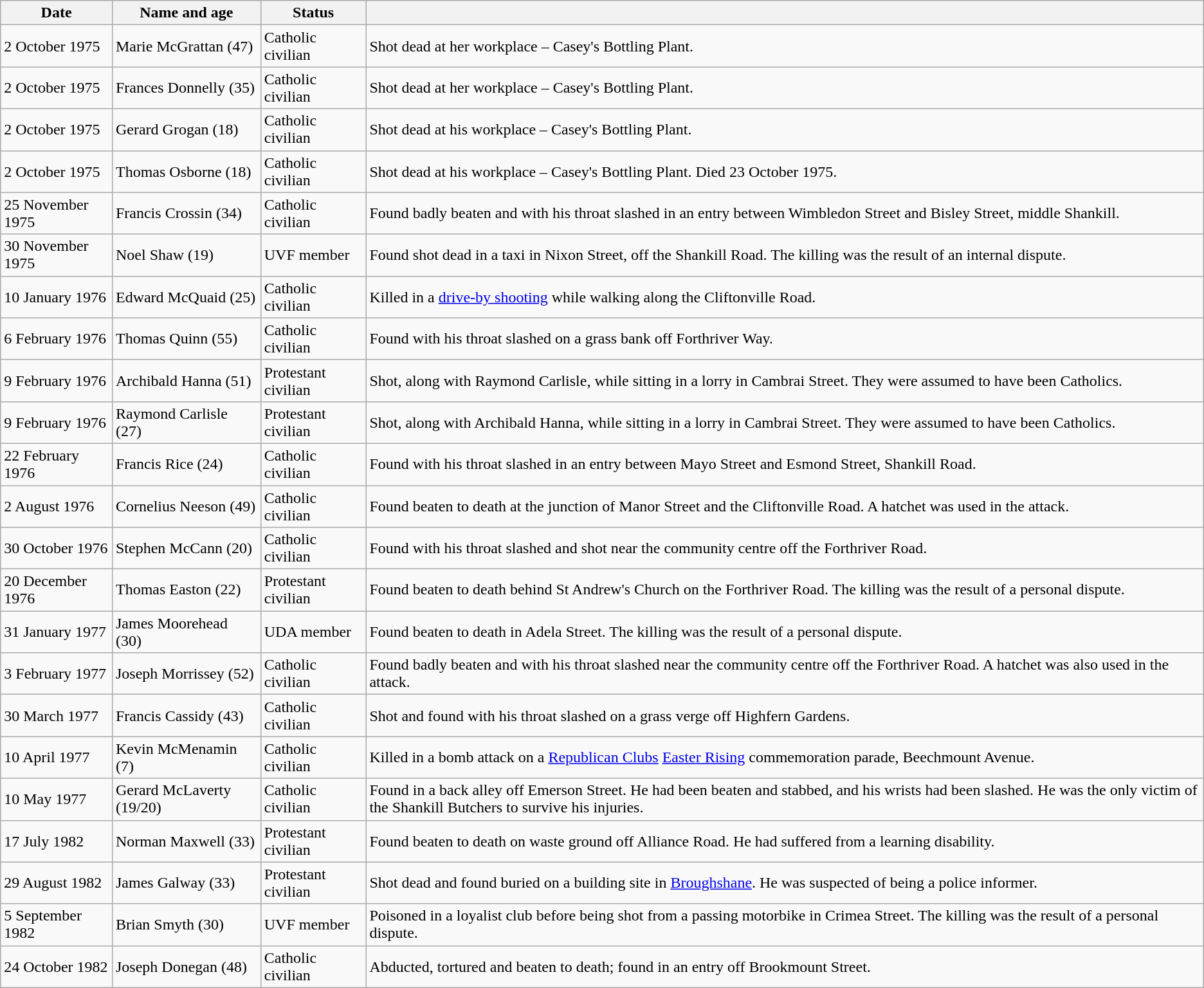<table class="wikitable sortable">
<tr>
<th>Date</th>
<th>Name and age</th>
<th>Status</th>
<th></th>
</tr>
<tr>
<td>2 October 1975</td>
<td>Marie McGrattan (47)</td>
<td>Catholic civilian</td>
<td>Shot dead at her workplace – Casey's Bottling Plant.</td>
</tr>
<tr>
<td>2 October 1975</td>
<td>Frances Donnelly (35)</td>
<td>Catholic civilian</td>
<td>Shot dead at her workplace – Casey's Bottling Plant.</td>
</tr>
<tr>
<td>2 October 1975</td>
<td>Gerard Grogan (18)</td>
<td>Catholic civilian</td>
<td>Shot dead at his workplace – Casey's Bottling Plant.</td>
</tr>
<tr>
<td>2 October 1975</td>
<td>Thomas Osborne (18)</td>
<td>Catholic civilian</td>
<td>Shot dead at his workplace – Casey's Bottling Plant. Died 23 October 1975.</td>
</tr>
<tr>
<td>25 November 1975</td>
<td>Francis Crossin (34)</td>
<td>Catholic civilian</td>
<td>Found badly beaten and with his throat slashed in an entry between Wimbledon Street and Bisley Street, middle Shankill.</td>
</tr>
<tr>
<td>30 November 1975</td>
<td>Noel Shaw (19)</td>
<td>UVF member</td>
<td>Found shot dead in a taxi in Nixon Street, off the Shankill Road. The killing was the result of an internal dispute.</td>
</tr>
<tr>
<td>10 January 1976</td>
<td>Edward McQuaid (25)</td>
<td>Catholic civilian</td>
<td>Killed in a <a href='#'>drive-by shooting</a> while walking along the Cliftonville Road.</td>
</tr>
<tr>
<td>6 February 1976</td>
<td>Thomas Quinn (55)</td>
<td>Catholic civilian</td>
<td>Found with his throat slashed on a grass bank off Forthriver Way.</td>
</tr>
<tr>
<td>9 February 1976</td>
<td>Archibald Hanna (51)</td>
<td>Protestant civilian</td>
<td>Shot, along with Raymond Carlisle, while sitting in a lorry in Cambrai Street. They were assumed to have been Catholics.</td>
</tr>
<tr>
<td>9 February 1976</td>
<td>Raymond Carlisle (27)</td>
<td>Protestant civilian</td>
<td>Shot, along with Archibald Hanna, while sitting in a lorry in Cambrai Street. They were assumed to have been Catholics.</td>
</tr>
<tr>
<td>22 February 1976</td>
<td>Francis Rice (24)</td>
<td>Catholic civilian</td>
<td>Found with his throat slashed in an entry between Mayo Street and Esmond Street, Shankill Road.</td>
</tr>
<tr>
<td>2 August 1976</td>
<td>Cornelius Neeson (49)</td>
<td>Catholic civilian</td>
<td>Found beaten to death at the junction of Manor Street and the Cliftonville Road. A hatchet was used in the attack.</td>
</tr>
<tr>
<td>30 October 1976</td>
<td>Stephen McCann (20)</td>
<td>Catholic civilian</td>
<td>Found with his throat slashed and shot near the community centre off the Forthriver Road.</td>
</tr>
<tr>
<td>20 December 1976</td>
<td>Thomas Easton (22)</td>
<td>Protestant civilian</td>
<td>Found beaten to death behind St Andrew's Church on the Forthriver Road. The killing was the result of a personal dispute.</td>
</tr>
<tr>
<td>31 January 1977</td>
<td>James Moorehead (30)</td>
<td>UDA member</td>
<td>Found beaten to death in Adela Street. The killing was the result of a personal dispute.</td>
</tr>
<tr>
<td>3 February 1977</td>
<td>Joseph Morrissey (52)</td>
<td>Catholic civilian</td>
<td>Found badly beaten and with his throat slashed near the community centre off the Forthriver Road. A hatchet was also used in the attack.</td>
</tr>
<tr>
<td>30 March 1977</td>
<td>Francis Cassidy (43)</td>
<td>Catholic civilian</td>
<td>Shot and found with his throat slashed on a grass verge off Highfern Gardens.</td>
</tr>
<tr>
<td>10 April 1977</td>
<td>Kevin McMenamin (7)</td>
<td>Catholic civilian</td>
<td>Killed in a bomb attack on a <a href='#'>Republican Clubs</a> <a href='#'>Easter Rising</a> commemoration parade, Beechmount Avenue.</td>
</tr>
<tr>
<td>10 May 1977</td>
<td>Gerard McLaverty (19/20)</td>
<td>Catholic civilian</td>
<td>Found in a back alley off Emerson Street. He had been beaten and stabbed, and his wrists had been slashed. He was the only victim of the Shankill Butchers to survive his injuries.</td>
</tr>
<tr>
<td>17 July 1982</td>
<td>Norman Maxwell (33)</td>
<td>Protestant civilian</td>
<td>Found beaten to death on waste ground off Alliance Road. He had suffered from a learning disability.</td>
</tr>
<tr>
<td>29 August 1982</td>
<td>James Galway (33)</td>
<td>Protestant civilian</td>
<td>Shot dead and found buried on a building site in <a href='#'>Broughshane</a>. He was suspected of being a police informer.</td>
</tr>
<tr>
<td>5 September 1982</td>
<td>Brian Smyth (30)</td>
<td>UVF member</td>
<td>Poisoned in a loyalist club before being shot from a passing motorbike in Crimea Street. The killing was the result of a personal dispute.</td>
</tr>
<tr>
<td>24 October 1982</td>
<td>Joseph Donegan (48)</td>
<td>Catholic civilian</td>
<td>Abducted, tortured and beaten to death; found in an entry off Brookmount Street.</td>
</tr>
</table>
